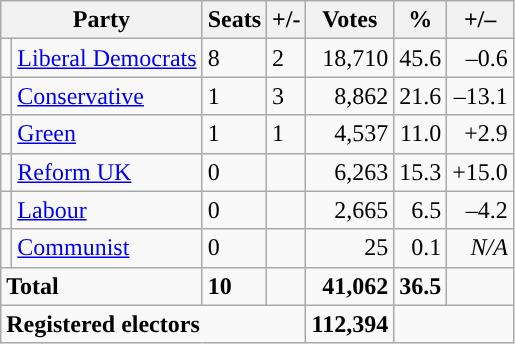<table class="wikitable sortable">
<tr>
<th colspan="2">Party</th>
<th>Seats</th>
<th>+/-</th>
<th>Votes</th>
<th>%</th>
<th>+/–</th>
</tr>
<tr>
<td style="background-color: "></td>
<td><a href='#'>Liberal Democrats</a></td>
<td>8</td>
<td> 2</td>
<td style="text-align:right;">18,710</td>
<td style="text-align:right;">45.6</td>
<td style="text-align:right;">–0.6</td>
</tr>
<tr>
<td style="background-color: "></td>
<td><a href='#'>Conservative</a></td>
<td>1</td>
<td> 3</td>
<td style="text-align:right;">8,862</td>
<td style="text-align:right;">21.6</td>
<td style="text-align:right;">–13.1</td>
</tr>
<tr>
<td style="background-color: "></td>
<td><a href='#'>Green</a></td>
<td>1</td>
<td> 1</td>
<td style="text-align:right;">4,537</td>
<td style="text-align:right;">11.0</td>
<td style="text-align:right;">+2.9</td>
</tr>
<tr>
<td style="background-color: "></td>
<td><a href='#'>Reform UK</a></td>
<td>0</td>
<td> </td>
<td style="text-align:right;">6,263</td>
<td style="text-align:right;">15.3</td>
<td style="text-align:right;">+15.0</td>
</tr>
<tr>
<td style="background-color: "></td>
<td><a href='#'>Labour</a></td>
<td>0</td>
<td></td>
<td style="text-align:right;">2,665</td>
<td style="text-align:right;">6.5</td>
<td style="text-align:right;">–4.2</td>
</tr>
<tr>
<td style="background-color: "></td>
<td><a href='#'>Communist</a></td>
<td>0</td>
<td></td>
<td style="text-align:right;">25</td>
<td style="text-align:right;">0.1</td>
<td style="text-align:right;"><em>N/A</em></td>
</tr>
<tr>
<td colspan="2"><strong>Total</strong></td>
<td><strong>10</strong></td>
<td></td>
<td style="text-align:right;"><strong>41,062</strong></td>
<td style="text-align:right;"><strong>36.5</strong></td>
<td style="text-align:right;"></td>
</tr>
<tr>
<td colspan="4"><strong>Registered electors</strong></td>
<td colspan-"3" style="text-align:left;"><strong>112,394</strong></td>
</tr>
</table>
